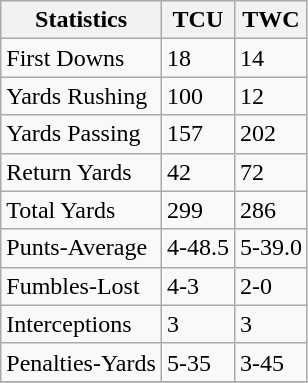<table class="wikitable">
<tr>
<th>Statistics</th>
<th>TCU</th>
<th>TWC</th>
</tr>
<tr>
<td>First Downs</td>
<td>18</td>
<td>14</td>
</tr>
<tr>
<td>Yards Rushing</td>
<td>100</td>
<td>12</td>
</tr>
<tr>
<td>Yards Passing</td>
<td>157</td>
<td>202</td>
</tr>
<tr>
<td>Return Yards</td>
<td>42</td>
<td>72</td>
</tr>
<tr>
<td>Total Yards</td>
<td>299</td>
<td>286</td>
</tr>
<tr>
<td>Punts-Average</td>
<td>4-48.5</td>
<td>5-39.0</td>
</tr>
<tr>
<td>Fumbles-Lost</td>
<td>4-3</td>
<td>2-0</td>
</tr>
<tr>
<td>Interceptions</td>
<td>3</td>
<td>3</td>
</tr>
<tr>
<td>Penalties-Yards</td>
<td>5-35</td>
<td>3-45</td>
</tr>
<tr>
</tr>
</table>
